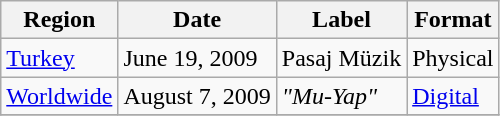<table class="wikitable">
<tr>
<th>Region</th>
<th>Date</th>
<th>Label</th>
<th>Format</th>
</tr>
<tr>
<td><a href='#'>Turkey</a></td>
<td>June 19, 2009</td>
<td>Pasaj Müzik</td>
<td>Physical</td>
</tr>
<tr>
<td><a href='#'>Worldwide</a></td>
<td>August 7, 2009</td>
<td><em>"Mu-Yap"</em></td>
<td><a href='#'>Digital</a></td>
</tr>
<tr>
</tr>
</table>
